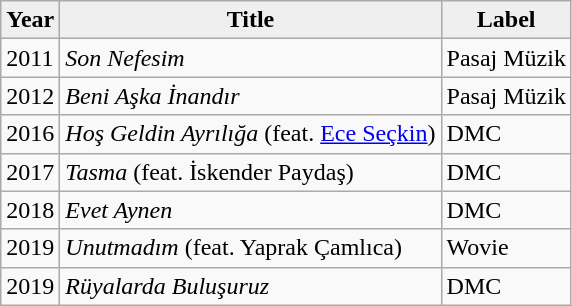<table class="wikitable">
<tr>
<th style="background:#efefef;">Year</th>
<th style="background:#efefef;">Title</th>
<th style="background:#efefef;">Label</th>
</tr>
<tr>
<td>2011</td>
<td><em>Son Nefesim</em></td>
<td>Pasaj Müzik</td>
</tr>
<tr>
<td>2012</td>
<td><em>Beni Aşka İnandır</em></td>
<td>Pasaj Müzik</td>
</tr>
<tr>
<td>2016</td>
<td><em>Hoş Geldin Ayrılığa</em> (feat. <a href='#'>Ece Seçkin</a>)</td>
<td>DMC</td>
</tr>
<tr>
<td>2017</td>
<td><em>Tasma</em> (feat. İskender Paydaş)</td>
<td>DMC</td>
</tr>
<tr>
<td>2018</td>
<td><em>Evet Aynen</em></td>
<td>DMC</td>
</tr>
<tr>
<td>2019</td>
<td><em>Unutmadım</em> (feat. Yaprak Çamlıca)</td>
<td>Wovie</td>
</tr>
<tr>
<td>2019</td>
<td><em>Rüyalarda Buluşuruz</em></td>
<td>DMC</td>
</tr>
</table>
